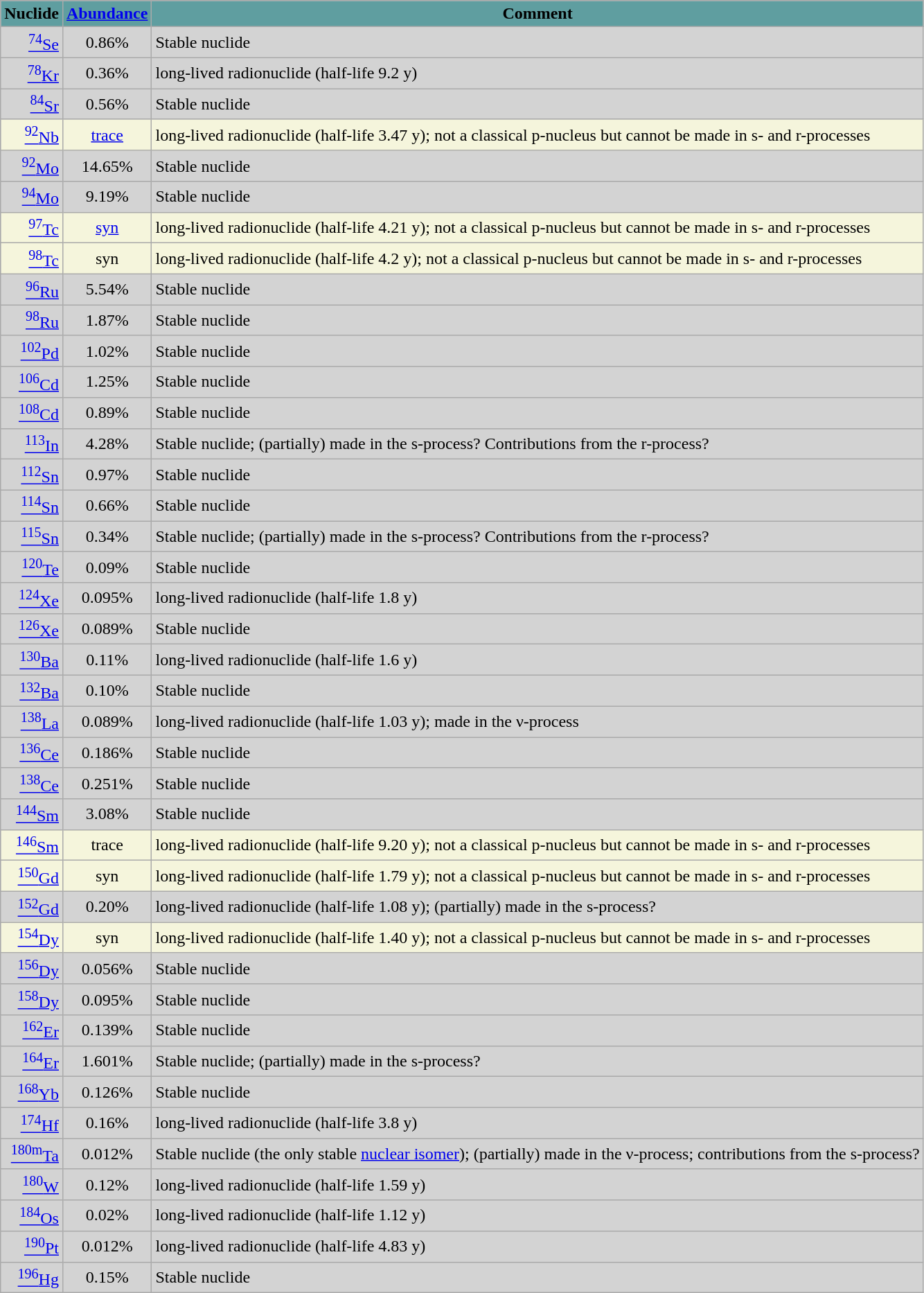<table class="wikitable" style="background:Lightgrey;">
<tr>
<th style="background:Cadetblue;">Nuclide</th>
<th style="background:Cadetblue;"><a href='#'>Abundance</a></th>
<th style="background:Cadetblue;">Comment</th>
</tr>
<tr>
<td style="text-align:right"><a href='#'><sup>74</sup>Se</a></td>
<td style="text-align:center">0.86%</td>
<td>Stable nuclide</td>
</tr>
<tr>
<td style="text-align:right"><a href='#'><sup>78</sup>Kr</a></td>
<td style="text-align:center">0.36%</td>
<td>long-lived radionuclide (half-life 9.2 y)</td>
</tr>
<tr>
<td style="text-align:right"><a href='#'><sup>84</sup>Sr</a></td>
<td style="text-align:center">0.56%</td>
<td>Stable nuclide</td>
</tr>
<tr>
<td style="text-align:right; background:Beige;"><a href='#'><sup>92</sup>Nb</a></td>
<td style="text-align:center; background:Beige;"><a href='#'>trace</a></td>
<td style="background:Beige;">long-lived radionuclide (half-life 3.47 y); not a classical p-nucleus but cannot be made in s- and r-processes</td>
</tr>
<tr>
<td style="text-align:right"><a href='#'><sup>92</sup>Mo</a></td>
<td style="text-align:center">14.65%</td>
<td>Stable nuclide</td>
</tr>
<tr>
<td style="text-align:right"><a href='#'><sup>94</sup>Mo</a></td>
<td style="text-align:center">9.19%</td>
<td>Stable nuclide</td>
</tr>
<tr>
<td style="text-align:right; background:Beige;"><a href='#'><sup>97</sup>Tc</a></td>
<td style="text-align:center; background:Beige;"><a href='#'>syn</a></td>
<td style="background:Beige;">long-lived radionuclide (half-life 4.21 y); not a classical p-nucleus but cannot be made in s- and r-processes</td>
</tr>
<tr>
<td style="text-align:right; background:Beige;"><a href='#'><sup>98</sup>Tc</a></td>
<td style="text-align:center; background:Beige;">syn</td>
<td style="background:Beige;">long-lived radionuclide (half-life 4.2 y); not a classical p-nucleus but cannot be made in s- and r-processes</td>
</tr>
<tr>
<td style="text-align:right"><a href='#'><sup>96</sup>Ru</a></td>
<td style="text-align:center">5.54%</td>
<td>Stable nuclide</td>
</tr>
<tr>
<td style="text-align:right"><a href='#'><sup>98</sup>Ru</a></td>
<td style="text-align:center">1.87%</td>
<td>Stable nuclide</td>
</tr>
<tr>
<td style="text-align:right"><a href='#'><sup>102</sup>Pd</a></td>
<td style="text-align:center">1.02%</td>
<td>Stable nuclide</td>
</tr>
<tr>
<td style="text-align:right"><a href='#'><sup>106</sup>Cd</a></td>
<td style="text-align:center">1.25%</td>
<td>Stable nuclide</td>
</tr>
<tr>
<td style="text-align:right"><a href='#'><sup>108</sup>Cd</a></td>
<td style="text-align:center">0.89%</td>
<td>Stable nuclide</td>
</tr>
<tr>
<td style="text-align:right"><a href='#'><sup>113</sup>In</a></td>
<td style="text-align:center">4.28%</td>
<td>Stable nuclide; (partially) made in the s-process? Contributions from the r-process?</td>
</tr>
<tr>
<td style="text-align:right"><a href='#'><sup>112</sup>Sn</a></td>
<td style="text-align:center">0.97%</td>
<td>Stable nuclide</td>
</tr>
<tr>
<td style="text-align:right"><a href='#'><sup>114</sup>Sn</a></td>
<td style="text-align:center">0.66%</td>
<td>Stable nuclide</td>
</tr>
<tr>
<td style="text-align:right"><a href='#'><sup>115</sup>Sn</a></td>
<td style="text-align:center">0.34%</td>
<td>Stable nuclide; (partially) made in the s-process? Contributions from the r-process?</td>
</tr>
<tr>
<td style="text-align:right"><a href='#'><sup>120</sup>Te</a></td>
<td style="text-align:center">0.09%</td>
<td>Stable nuclide</td>
</tr>
<tr>
<td style="text-align:right"><a href='#'><sup>124</sup>Xe</a></td>
<td style="text-align:center">0.095%</td>
<td>long-lived radionuclide (half-life 1.8 y)</td>
</tr>
<tr>
<td style="text-align:right"><a href='#'><sup>126</sup>Xe</a></td>
<td style="text-align:center">0.089%</td>
<td>Stable nuclide</td>
</tr>
<tr>
<td style="text-align:right"><a href='#'><sup>130</sup>Ba</a></td>
<td style="text-align:center">0.11%</td>
<td>long-lived radionuclide (half-life 1.6 y)</td>
</tr>
<tr>
<td style="text-align:right"><a href='#'><sup>132</sup>Ba</a></td>
<td style="text-align:center">0.10%</td>
<td>Stable nuclide</td>
</tr>
<tr>
<td style="text-align:right"><a href='#'><sup>138</sup>La</a></td>
<td style="text-align:center">0.089%</td>
<td>long-lived radionuclide (half-life 1.03 y); made in the ν-process</td>
</tr>
<tr>
<td style="text-align:right"><a href='#'><sup>136</sup>Ce</a></td>
<td style="text-align:center">0.186%</td>
<td>Stable nuclide</td>
</tr>
<tr>
<td style="text-align:right"><a href='#'><sup>138</sup>Ce</a></td>
<td style="text-align:center">0.251%</td>
<td>Stable nuclide</td>
</tr>
<tr>
<td style="text-align:right"><a href='#'><sup>144</sup>Sm</a></td>
<td style="text-align:center">3.08%</td>
<td>Stable nuclide</td>
</tr>
<tr>
<td style="text-align:right; background:Beige;"><a href='#'><sup>146</sup>Sm</a></td>
<td style="text-align:center; background:Beige;">trace</td>
<td style="background:Beige;">long-lived radionuclide (half-life 9.20 y); not a classical p-nucleus but cannot be made in s- and r-processes</td>
</tr>
<tr>
<td style="text-align:right; background:Beige;"><a href='#'><sup>150</sup>Gd</a></td>
<td style="text-align:center; background:Beige;">syn</td>
<td style="background:Beige;">long-lived radionuclide (half-life 1.79 y); not a classical p-nucleus but cannot be made in s- and r-processes</td>
</tr>
<tr>
<td style="text-align:right"><a href='#'><sup>152</sup>Gd</a></td>
<td style="text-align:center">0.20%</td>
<td>long-lived radionuclide (half-life 1.08 y); (partially) made in the s-process?</td>
</tr>
<tr>
<td style="text-align:right; background:Beige;"><a href='#'><sup>154</sup>Dy</a></td>
<td style="text-align:center; background:Beige;">syn</td>
<td style="background:Beige;">long-lived radionuclide (half-life 1.40 y); not a classical p-nucleus but cannot be made in s- and r-processes</td>
</tr>
<tr>
<td style="text-align:right"><a href='#'><sup>156</sup>Dy</a></td>
<td style="text-align:center">0.056%</td>
<td>Stable nuclide</td>
</tr>
<tr>
<td style="text-align:right"><a href='#'><sup>158</sup>Dy</a></td>
<td style="text-align:center">0.095%</td>
<td>Stable nuclide</td>
</tr>
<tr>
<td style="text-align:right"><a href='#'><sup>162</sup>Er</a></td>
<td style="text-align:center">0.139%</td>
<td>Stable nuclide</td>
</tr>
<tr>
<td style="text-align:right"><a href='#'><sup>164</sup>Er</a></td>
<td style="text-align:center">1.601%</td>
<td>Stable nuclide; (partially) made in the s-process?</td>
</tr>
<tr>
<td style="text-align:right"><a href='#'><sup>168</sup>Yb</a></td>
<td style="text-align:center">0.126%</td>
<td>Stable nuclide</td>
</tr>
<tr>
<td style="text-align:right"><a href='#'><sup>174</sup>Hf</a></td>
<td style="text-align:center">0.16%</td>
<td>long-lived radionuclide (half-life 3.8 y)</td>
</tr>
<tr>
<td style="text-align:right"><a href='#'><sup>180m</sup>Ta</a></td>
<td style="text-align:center">0.012%</td>
<td>Stable nuclide (the only stable <a href='#'>nuclear isomer</a>); (partially) made in the ν-process; contributions from the s-process?</td>
</tr>
<tr>
<td style="text-align:right"><a href='#'><sup>180</sup>W</a></td>
<td style="text-align:center">0.12%</td>
<td>long-lived radionuclide (half-life 1.59 y)</td>
</tr>
<tr>
<td style="text-align:right"><a href='#'><sup>184</sup>Os</a></td>
<td style="text-align:center">0.02%</td>
<td>long-lived radionuclide (half-life 1.12 y)</td>
</tr>
<tr>
<td style="text-align:right"><a href='#'><sup>190</sup>Pt</a></td>
<td style="text-align:center">0.012%</td>
<td>long-lived radionuclide (half-life 4.83 y)</td>
</tr>
<tr>
<td style="text-align:right"><a href='#'><sup>196</sup>Hg</a></td>
<td style="text-align:center">0.15%</td>
<td>Stable nuclide</td>
</tr>
</table>
